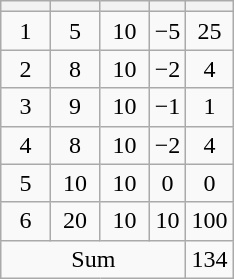<table class="wikitable" style="text-align:center;">
<tr>
<th style="padding:0 1em;"></th>
<th style="padding:0 1em;"></th>
<th style="padding:0 1em;"></th>
<th></th>
<th></th>
</tr>
<tr>
<td>1</td>
<td>5</td>
<td>10</td>
<td>−5</td>
<td>25</td>
</tr>
<tr>
<td>2</td>
<td>8</td>
<td>10</td>
<td>−2</td>
<td>4</td>
</tr>
<tr>
<td>3</td>
<td>9</td>
<td>10</td>
<td>−1</td>
<td>1</td>
</tr>
<tr>
<td>4</td>
<td>8</td>
<td>10</td>
<td>−2</td>
<td>4</td>
</tr>
<tr>
<td>5</td>
<td>10</td>
<td>10</td>
<td>0</td>
<td>0</td>
</tr>
<tr>
<td>6</td>
<td>20</td>
<td>10</td>
<td>10</td>
<td>100</td>
</tr>
<tr>
<td colspan="4">Sum</td>
<td>134</td>
</tr>
</table>
